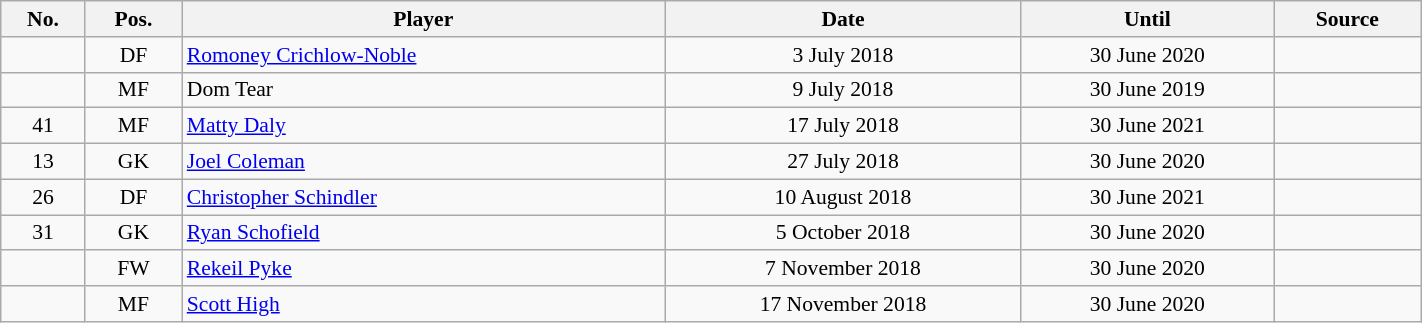<table class="wikitable" style="text-align:center; font-size:90%; width:75%;">
<tr>
<th>No.</th>
<th>Pos.</th>
<th>Player</th>
<th>Date</th>
<th>Until</th>
<th>Source</th>
</tr>
<tr>
<td></td>
<td>DF</td>
<td align=left> <a href='#'>Romoney Crichlow-Noble</a></td>
<td>3 July 2018</td>
<td>30 June 2020</td>
<td></td>
</tr>
<tr>
<td></td>
<td>MF</td>
<td align=left> Dom Tear</td>
<td>9 July 2018</td>
<td>30 June 2019</td>
<td></td>
</tr>
<tr>
<td>41</td>
<td>MF</td>
<td align=left> <a href='#'>Matty Daly</a></td>
<td>17 July 2018</td>
<td>30 June 2021</td>
<td></td>
</tr>
<tr>
<td>13</td>
<td>GK</td>
<td align=left> <a href='#'>Joel Coleman</a></td>
<td>27 July 2018</td>
<td>30 June 2020</td>
<td></td>
</tr>
<tr>
<td>26</td>
<td>DF</td>
<td align=left> <a href='#'>Christopher Schindler</a></td>
<td>10 August 2018</td>
<td>30 June 2021</td>
<td></td>
</tr>
<tr>
<td>31</td>
<td>GK</td>
<td align=left> <a href='#'>Ryan Schofield</a></td>
<td>5 October 2018</td>
<td>30 June 2020</td>
<td></td>
</tr>
<tr>
<td></td>
<td>FW</td>
<td align=left> <a href='#'>Rekeil Pyke</a></td>
<td>7 November 2018</td>
<td>30 June 2020</td>
<td></td>
</tr>
<tr>
<td></td>
<td>MF</td>
<td align=left> <a href='#'>Scott High</a></td>
<td>17 November 2018</td>
<td>30 June 2020</td>
<td></td>
</tr>
</table>
